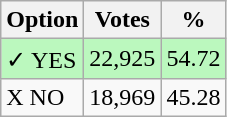<table class="wikitable">
<tr>
<th>Option</th>
<th>Votes</th>
<th>%</th>
</tr>
<tr>
<td style=background:#bbf8be>✓ YES</td>
<td style=background:#bbf8be>22,925</td>
<td style=background:#bbf8be>54.72</td>
</tr>
<tr>
<td>X NO</td>
<td>18,969</td>
<td>45.28</td>
</tr>
</table>
